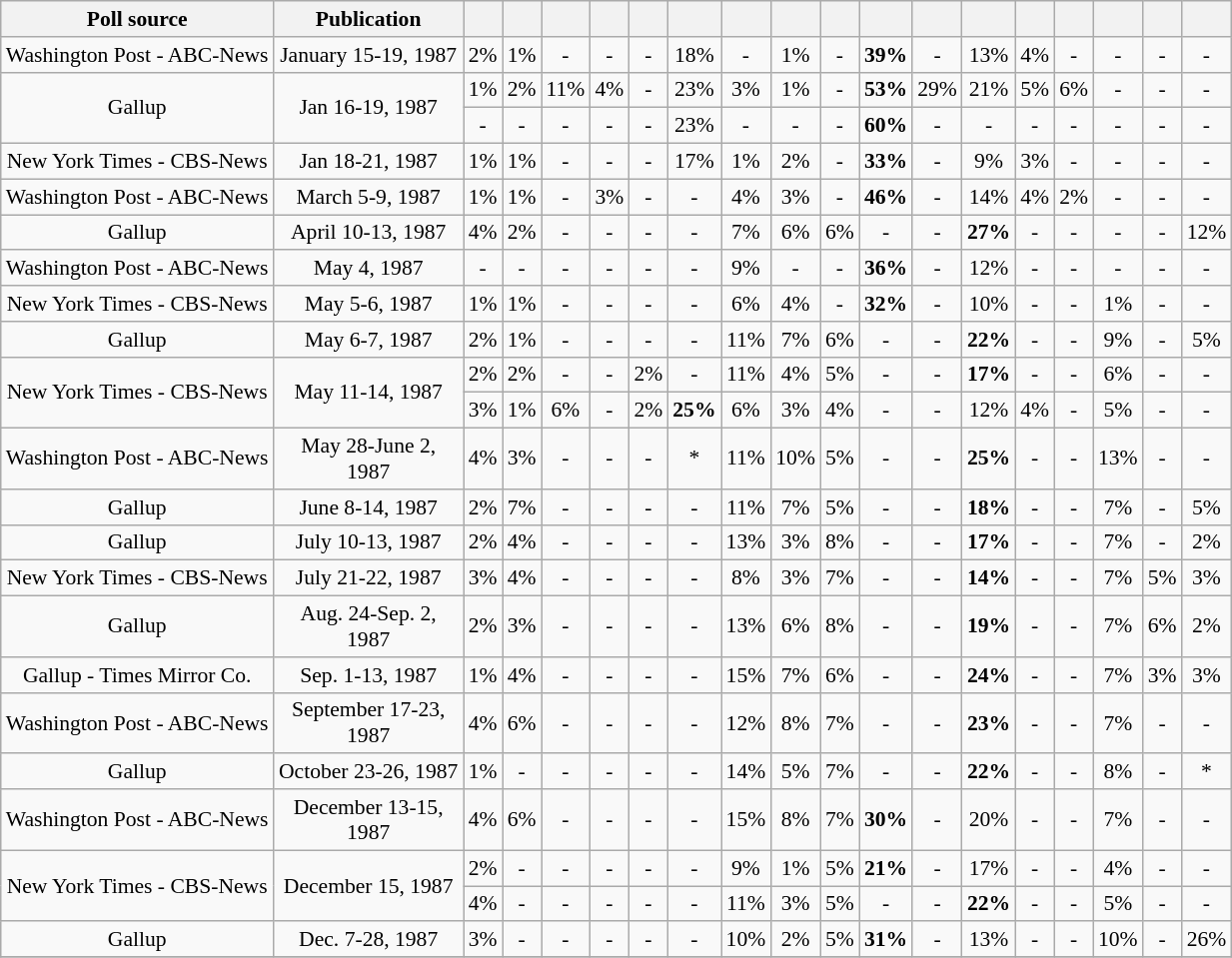<table class="wikitable" style="font-size:90%;text-align:center;">
<tr>
<th>Poll source</th>
<th style="width:120px;">Publication</th>
<th></th>
<th></th>
<th></th>
<th></th>
<th></th>
<th></th>
<th></th>
<th></th>
<th></th>
<th></th>
<th></th>
<th></th>
<th></th>
<th></th>
<th></th>
<th></th>
<th></th>
</tr>
<tr>
<td>Washington Post - ABC-News</td>
<td>January 15-19, 1987</td>
<td>2%</td>
<td>1%</td>
<td>-</td>
<td>-</td>
<td>-</td>
<td>18%</td>
<td>-</td>
<td>1%</td>
<td>-</td>
<td><strong>39%</strong></td>
<td>-</td>
<td>13%</td>
<td>4%</td>
<td>-</td>
<td>-</td>
<td>-</td>
<td>-</td>
</tr>
<tr>
<td rowspan=2>Gallup</td>
<td rowspan=2>Jan 16-19, 1987</td>
<td>1%</td>
<td>2%</td>
<td>11%</td>
<td>4%</td>
<td>-</td>
<td>23%</td>
<td>3%</td>
<td>1%</td>
<td>-</td>
<td><strong>53%</strong></td>
<td>29%</td>
<td>21%</td>
<td>5%</td>
<td>6%</td>
<td>-</td>
<td>-</td>
<td>-</td>
</tr>
<tr>
<td>-</td>
<td>-</td>
<td>-</td>
<td>-</td>
<td>-</td>
<td>23%</td>
<td>-</td>
<td>-</td>
<td>-</td>
<td><strong>60%</strong></td>
<td>-</td>
<td>-</td>
<td>-</td>
<td>-</td>
<td>-</td>
<td>-</td>
<td>-</td>
</tr>
<tr>
<td>New York Times - CBS-News</td>
<td>Jan 18-21, 1987</td>
<td>1%</td>
<td>1%</td>
<td>-</td>
<td>-</td>
<td>-</td>
<td>17%</td>
<td>1%</td>
<td>2%</td>
<td>-</td>
<td><strong>33%</strong></td>
<td>-</td>
<td>9%</td>
<td>3%</td>
<td>-</td>
<td>-</td>
<td>-</td>
<td>-</td>
</tr>
<tr>
<td>Washington Post - ABC-News</td>
<td>March 5-9, 1987</td>
<td>1%</td>
<td>1%</td>
<td>-</td>
<td>3%</td>
<td>-</td>
<td>-</td>
<td>4%</td>
<td>3%</td>
<td>-</td>
<td><strong>46%</strong></td>
<td>-</td>
<td>14%</td>
<td>4%</td>
<td>2%</td>
<td>-</td>
<td>-</td>
<td>-</td>
</tr>
<tr>
<td>Gallup</td>
<td>April 10-13, 1987</td>
<td>4%</td>
<td>2%</td>
<td>-</td>
<td>-</td>
<td>-</td>
<td>-</td>
<td>7%</td>
<td>6%</td>
<td>6%</td>
<td>-</td>
<td>-</td>
<td><strong>27%</strong></td>
<td>-</td>
<td>-</td>
<td>-</td>
<td>-</td>
<td>12%</td>
</tr>
<tr>
<td>Washington Post - ABC-News</td>
<td>May 4, 1987</td>
<td>-</td>
<td>-</td>
<td>-</td>
<td>-</td>
<td>-</td>
<td>-</td>
<td>9%</td>
<td>-</td>
<td>-</td>
<td><strong>36%</strong></td>
<td>-</td>
<td>12%</td>
<td>-</td>
<td>-</td>
<td>-</td>
<td>-</td>
<td>-</td>
</tr>
<tr>
<td>New York Times - CBS-News</td>
<td>May 5-6, 1987</td>
<td>1%</td>
<td>1%</td>
<td>-</td>
<td>-</td>
<td>-</td>
<td>-</td>
<td>6%</td>
<td>4%</td>
<td>-</td>
<td><strong>32%</strong></td>
<td>-</td>
<td>10%</td>
<td>-</td>
<td>-</td>
<td>1%</td>
<td>-</td>
<td>-</td>
</tr>
<tr>
<td>Gallup</td>
<td>May 6-7, 1987</td>
<td>2%</td>
<td>1%</td>
<td>-</td>
<td>-</td>
<td>-</td>
<td>-</td>
<td>11%</td>
<td>7%</td>
<td>6%</td>
<td>-</td>
<td>-</td>
<td><strong>22%</strong></td>
<td>-</td>
<td>-</td>
<td>9%</td>
<td>-</td>
<td>5%</td>
</tr>
<tr>
<td rowspan=2>New York Times - CBS-News</td>
<td rowspan=2>May 11-14, 1987</td>
<td>2%</td>
<td>2%</td>
<td>-</td>
<td>-</td>
<td>2%</td>
<td>-</td>
<td>11%</td>
<td>4%</td>
<td>5%</td>
<td>-</td>
<td>-</td>
<td><strong>17%</strong></td>
<td>-</td>
<td>-</td>
<td>6%</td>
<td>-</td>
<td>-</td>
</tr>
<tr>
<td>3%</td>
<td>1%</td>
<td>6%</td>
<td>-</td>
<td>2%</td>
<td><strong>25%</strong></td>
<td>6%</td>
<td>3%</td>
<td>4%</td>
<td>-</td>
<td>-</td>
<td>12%</td>
<td>4%</td>
<td>-</td>
<td>5%</td>
<td>-</td>
<td>-</td>
</tr>
<tr>
<td>Washington Post - ABC-News</td>
<td>May 28-June 2, 1987</td>
<td>4%</td>
<td>3%</td>
<td>-</td>
<td>-</td>
<td>-</td>
<td>*</td>
<td>11%</td>
<td>10%</td>
<td>5%</td>
<td>-</td>
<td>-</td>
<td><strong>25%</strong></td>
<td>-</td>
<td>-</td>
<td>13%</td>
<td>-</td>
<td>-</td>
</tr>
<tr>
<td>Gallup</td>
<td>June 8-14, 1987</td>
<td>2%</td>
<td>7%</td>
<td>-</td>
<td>-</td>
<td>-</td>
<td>-</td>
<td>11%</td>
<td>7%</td>
<td>5%</td>
<td>-</td>
<td>-</td>
<td><strong>18%</strong></td>
<td>-</td>
<td>-</td>
<td>7%</td>
<td>-</td>
<td>5%</td>
</tr>
<tr>
<td>Gallup</td>
<td>July 10-13, 1987</td>
<td>2%</td>
<td>4%</td>
<td>-</td>
<td>-</td>
<td>-</td>
<td>-</td>
<td>13%</td>
<td>3%</td>
<td>8%</td>
<td>-</td>
<td>-</td>
<td><strong>17%</strong></td>
<td>-</td>
<td>-</td>
<td>7%</td>
<td>-</td>
<td>2%</td>
</tr>
<tr>
<td>New York Times - CBS-News</td>
<td>July 21-22, 1987</td>
<td>3%</td>
<td>4%</td>
<td>-</td>
<td>-</td>
<td>-</td>
<td>-</td>
<td>8%</td>
<td>3%</td>
<td>7%</td>
<td>-</td>
<td>-</td>
<td><strong>14%</strong></td>
<td>-</td>
<td>-</td>
<td>7%</td>
<td>5%</td>
<td>3%</td>
</tr>
<tr>
<td>Gallup</td>
<td>Aug. 24-Sep. 2, 1987</td>
<td>2%</td>
<td>3%</td>
<td>-</td>
<td>-</td>
<td>-</td>
<td>-</td>
<td>13%</td>
<td>6%</td>
<td>8%</td>
<td>-</td>
<td>-</td>
<td><strong>19%</strong></td>
<td>-</td>
<td>-</td>
<td>7%</td>
<td>6%</td>
<td>2%</td>
</tr>
<tr>
<td>Gallup - Times Mirror Co.</td>
<td>Sep. 1-13, 1987</td>
<td>1%</td>
<td>4%</td>
<td>-</td>
<td>-</td>
<td>-</td>
<td>-</td>
<td>15%</td>
<td>7%</td>
<td>6%</td>
<td>-</td>
<td>-</td>
<td><strong>24%</strong></td>
<td>-</td>
<td>-</td>
<td>7%</td>
<td>3%</td>
<td>3%</td>
</tr>
<tr>
<td>Washington Post - ABC-News</td>
<td>September 17-23, 1987</td>
<td>4%</td>
<td>6%</td>
<td>-</td>
<td>-</td>
<td>-</td>
<td>-</td>
<td>12%</td>
<td>8%</td>
<td>7%</td>
<td>-</td>
<td>-</td>
<td><strong>23%</strong></td>
<td>-</td>
<td>-</td>
<td>7%</td>
<td>-</td>
<td>-</td>
</tr>
<tr>
<td>Gallup</td>
<td>October 23-26, 1987</td>
<td>1%</td>
<td>-</td>
<td>-</td>
<td>-</td>
<td>-</td>
<td>-</td>
<td>14%</td>
<td>5%</td>
<td>7%</td>
<td>-</td>
<td>-</td>
<td><strong>22%</strong></td>
<td>-</td>
<td>-</td>
<td>8%</td>
<td>-</td>
<td>*</td>
</tr>
<tr>
<td>Washington Post - ABC-News</td>
<td>December 13-15, 1987</td>
<td>4%</td>
<td>6%</td>
<td>-</td>
<td>-</td>
<td>-</td>
<td>-</td>
<td>15%</td>
<td>8%</td>
<td>7%</td>
<td><strong>30%</strong></td>
<td>-</td>
<td>20%</td>
<td>-</td>
<td>-</td>
<td>7%</td>
<td>-</td>
<td>-</td>
</tr>
<tr>
<td rowspan=2>New York Times - CBS-News</td>
<td rowspan=2>December 15, 1987</td>
<td>2%</td>
<td>-</td>
<td>-</td>
<td>-</td>
<td>-</td>
<td>-</td>
<td>9%</td>
<td>1%</td>
<td>5%</td>
<td><strong>21%</strong></td>
<td>-</td>
<td>17%</td>
<td>-</td>
<td>-</td>
<td>4%</td>
<td>-</td>
<td>-</td>
</tr>
<tr>
<td>4%</td>
<td>-</td>
<td>-</td>
<td>-</td>
<td>-</td>
<td>-</td>
<td>11%</td>
<td>3%</td>
<td>5%</td>
<td>-</td>
<td>-</td>
<td><strong>22%</strong></td>
<td>-</td>
<td>-</td>
<td>5%</td>
<td>-</td>
<td>-</td>
</tr>
<tr>
<td>Gallup</td>
<td>Dec. 7-28, 1987</td>
<td>3%</td>
<td>-</td>
<td>-</td>
<td>-</td>
<td>-</td>
<td>-</td>
<td>10%</td>
<td>2%</td>
<td>5%</td>
<td><strong>31%</strong></td>
<td>-</td>
<td>13%</td>
<td>-</td>
<td>-</td>
<td>10%</td>
<td>-</td>
<td>26%</td>
</tr>
<tr>
</tr>
</table>
